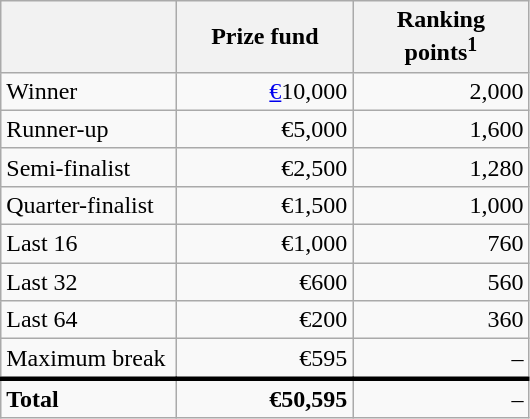<table class="wikitable">
<tr>
<th width=110px></th>
<th width=110px align="right">Prize fund</th>
<th width=110px align="right">Ranking points<sup>1</sup></th>
</tr>
<tr>
<td>Winner</td>
<td align="right"><a href='#'>€</a>10,000</td>
<td align="right">2,000</td>
</tr>
<tr>
<td>Runner-up</td>
<td align="right">€5,000</td>
<td align="right">1,600</td>
</tr>
<tr>
<td>Semi-finalist</td>
<td align="right">€2,500</td>
<td align="right">1,280</td>
</tr>
<tr>
<td>Quarter-finalist</td>
<td align="right">€1,500</td>
<td align="right">1,000</td>
</tr>
<tr>
<td>Last 16</td>
<td align="right">€1,000</td>
<td align="right">760</td>
</tr>
<tr>
<td>Last 32</td>
<td align="right">€600</td>
<td align="right">560</td>
</tr>
<tr>
<td>Last 64</td>
<td align="right">€200</td>
<td align="right">360</td>
</tr>
<tr>
<td>Maximum break</td>
<td align="right">€595</td>
<td align="right">–</td>
</tr>
<tr style="border-top:medium solid">
<td><strong>Total</strong></td>
<td align="right"><strong>€50,595</strong></td>
<td align="right">–</td>
</tr>
</table>
